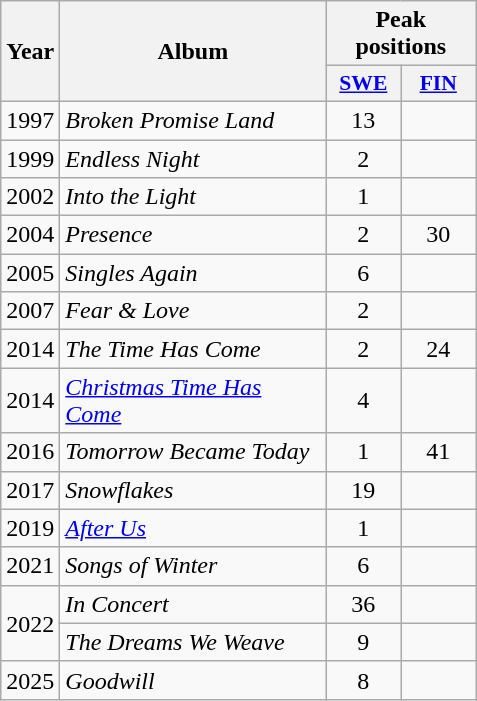<table class="wikitable">
<tr>
<th align="center" rowspan="2" width="10">Year</th>
<th align="center" rowspan="2" width="170">Album</th>
<th align="center" colspan="2" width="20">Peak positions</th>
</tr>
<tr>
<th scope="col" style="width:3em;font-size:90%;"><a href='#'>SWE</a><br></th>
<th scope="col" style="width:3em;font-size:90%;"><a href='#'>FIN</a><br></th>
</tr>
<tr>
<td style="text-align:center;">1997</td>
<td><em>Broken Promise Land</em></td>
<td style="text-align:center;">13</td>
<td style="text-align:center;"></td>
</tr>
<tr>
<td style="text-align:center;">1999</td>
<td><em>Endless Night</em></td>
<td style="text-align:center;">2</td>
<td style="text-align:center;"></td>
</tr>
<tr>
<td style="text-align:center;">2002</td>
<td><em>Into the Light</em></td>
<td style="text-align:center;">1</td>
<td style="text-align:center;"></td>
</tr>
<tr>
<td style="text-align:center;">2004</td>
<td><em>Presence</em></td>
<td style="text-align:center;">2</td>
<td style="text-align:center;">30</td>
</tr>
<tr>
<td style="text-align:center;">2005</td>
<td><em>Singles Again</em></td>
<td style="text-align:center;">6</td>
<td style="text-align:center;"></td>
</tr>
<tr>
<td style="text-align:center;">2007</td>
<td><em>Fear & Love</em></td>
<td style="text-align:center;">2</td>
<td style="text-align:center;"></td>
</tr>
<tr>
<td style="text-align:center;">2014</td>
<td><em>The Time Has Come</em></td>
<td style="text-align:center;">2</td>
<td style="text-align:center;">24</td>
</tr>
<tr>
<td style="text-align:center;">2014</td>
<td><em><a href='#'>Christmas Time Has Come</a></em></td>
<td style="text-align:center;">4</td>
<td style="text-align:center;"></td>
</tr>
<tr>
<td style="text-align:center;">2016</td>
<td><em>Tomorrow Became Today</em></td>
<td style="text-align:center;">1</td>
<td style="text-align:center;">41</td>
</tr>
<tr>
<td style="text-align:center;">2017</td>
<td><em>Snowflakes</em></td>
<td style="text-align:center;">19</td>
<td style="text-align:center;"></td>
</tr>
<tr>
<td style="text-align:center;">2019</td>
<td><em><a href='#'>After Us</a></em></td>
<td style="text-align:center;">1</td>
<td style="text-align:center;"></td>
</tr>
<tr>
<td>2021</td>
<td><em>Songs of Winter</em></td>
<td style="text-align:center;">6</td>
<td style="text-align:center;"></td>
</tr>
<tr>
<td rowspan="2">2022</td>
<td><em>In Concert</em></td>
<td style="text-align:center;">36</td>
<td style="text-align:center;"></td>
</tr>
<tr>
<td><em>The Dreams We Weave</em></td>
<td style="text-align:center;">9<br></td>
<td style="text-align:center;"></td>
</tr>
<tr>
<td>2025</td>
<td><em>Goodwill</em></td>
<td style="text-align:center;">8<br></td>
<td style="text-align:center;"></td>
</tr>
</table>
